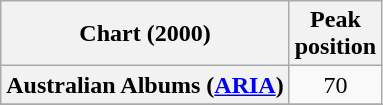<table class="wikitable sortable plainrowheaders" style="text-align:center">
<tr>
<th scope="col">Chart (2000)</th>
<th scope="col">Peak<br>position</th>
</tr>
<tr>
<th scope="row">Australian Albums (<a href='#'>ARIA</a>)</th>
<td>70</td>
</tr>
<tr>
</tr>
<tr>
</tr>
<tr>
</tr>
<tr>
</tr>
<tr>
</tr>
<tr>
</tr>
<tr>
</tr>
</table>
